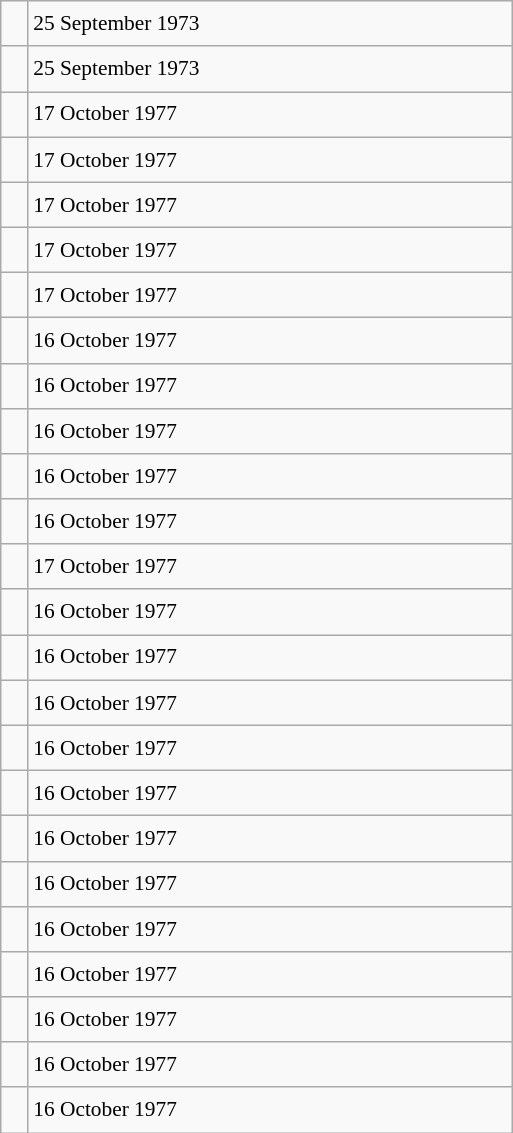<table class="wikitable" style="font-size: 89%; float: left; width: 24em; margin-right: 1em; line-height: 1.65em">
<tr>
<td></td>
<td>25 September 1973</td>
</tr>
<tr>
<td></td>
<td>25 September 1973</td>
</tr>
<tr>
<td></td>
<td>17 October 1977</td>
</tr>
<tr>
<td></td>
<td>17 October 1977</td>
</tr>
<tr>
<td></td>
<td>17 October 1977</td>
</tr>
<tr>
<td></td>
<td>17 October 1977</td>
</tr>
<tr>
<td></td>
<td>17 October 1977</td>
</tr>
<tr>
<td></td>
<td>16 October 1977</td>
</tr>
<tr>
<td></td>
<td>16 October 1977</td>
</tr>
<tr>
<td></td>
<td>16 October 1977</td>
</tr>
<tr>
<td></td>
<td>16 October 1977</td>
</tr>
<tr>
<td></td>
<td>16 October 1977</td>
</tr>
<tr>
<td></td>
<td>17 October 1977</td>
</tr>
<tr>
<td></td>
<td>16 October 1977</td>
</tr>
<tr>
<td></td>
<td>16 October 1977</td>
</tr>
<tr>
<td></td>
<td>16 October 1977</td>
</tr>
<tr>
<td></td>
<td>16 October 1977</td>
</tr>
<tr>
<td></td>
<td>16 October 1977</td>
</tr>
<tr>
<td></td>
<td>16 October 1977</td>
</tr>
<tr>
<td></td>
<td>16 October 1977</td>
</tr>
<tr>
<td></td>
<td>16 October 1977</td>
</tr>
<tr>
<td></td>
<td>16 October 1977</td>
</tr>
<tr>
<td></td>
<td>16 October 1977</td>
</tr>
<tr>
<td></td>
<td>16 October 1977</td>
</tr>
<tr>
<td></td>
<td>16 October 1977</td>
</tr>
</table>
